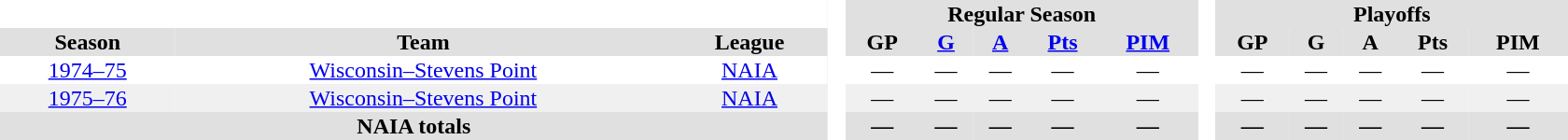<table border="0" cellpadding="1" cellspacing="0" style="text-align:center; width:70em">
<tr bgcolor="#e0e0e0">
<th colspan="3"  bgcolor="#ffffff"> </th>
<th rowspan="99" bgcolor="#ffffff"> </th>
<th colspan="5">Regular Season</th>
<th rowspan="99" bgcolor="#ffffff"> </th>
<th colspan="5">Playoffs</th>
</tr>
<tr bgcolor="#e0e0e0">
<th>Season</th>
<th>Team</th>
<th>League</th>
<th>GP</th>
<th><a href='#'>G</a></th>
<th><a href='#'>A</a></th>
<th><a href='#'>Pts</a></th>
<th><a href='#'>PIM</a></th>
<th>GP</th>
<th>G</th>
<th>A</th>
<th>Pts</th>
<th>PIM</th>
</tr>
<tr>
<td><a href='#'>1974–75</a></td>
<td><a href='#'>Wisconsin–Stevens Point</a></td>
<td><a href='#'>NAIA</a></td>
<td>—</td>
<td>—</td>
<td>—</td>
<td>—</td>
<td>—</td>
<td>—</td>
<td>—</td>
<td>—</td>
<td>—</td>
<td>—</td>
</tr>
<tr bgcolor="f0f0f0">
<td><a href='#'>1975–76</a></td>
<td><a href='#'>Wisconsin–Stevens Point</a></td>
<td><a href='#'>NAIA</a></td>
<td>—</td>
<td>—</td>
<td>—</td>
<td>—</td>
<td>—</td>
<td>—</td>
<td>—</td>
<td>—</td>
<td>—</td>
<td>—</td>
</tr>
<tr bgcolor="#e0e0e0">
<th colspan="3">NAIA totals</th>
<th>—</th>
<th>—</th>
<th>—</th>
<th>—</th>
<th>—</th>
<th>—</th>
<th>—</th>
<th>—</th>
<th>—</th>
<th>—</th>
</tr>
</table>
